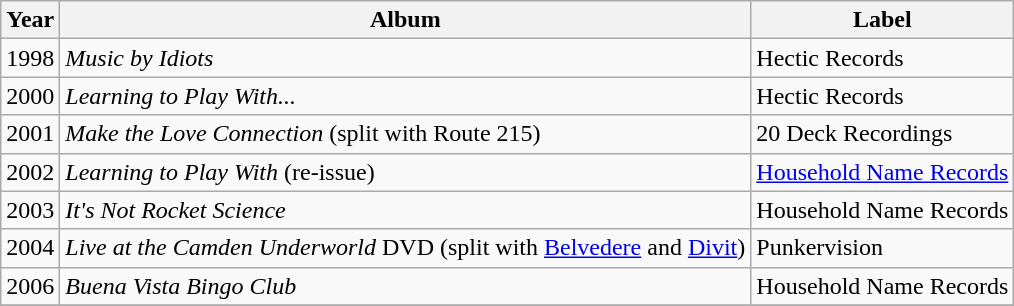<table class="wikitable">
<tr>
<th>Year</th>
<th>Album</th>
<th>Label</th>
</tr>
<tr>
<td>1998</td>
<td><em>Music by Idiots</em></td>
<td>Hectic Records</td>
</tr>
<tr>
<td>2000</td>
<td><em>Learning to Play With...</em></td>
<td>Hectic Records</td>
</tr>
<tr>
<td>2001</td>
<td><em>Make the Love Connection</em> (split with Route 215)</td>
<td>20 Deck Recordings</td>
</tr>
<tr>
<td>2002</td>
<td><em>Learning to Play With</em> (re-issue)</td>
<td><a href='#'>Household Name Records</a></td>
</tr>
<tr>
<td>2003</td>
<td><em>It's Not Rocket Science</em></td>
<td>Household Name Records</td>
</tr>
<tr>
<td>2004</td>
<td><em>Live at the Camden Underworld</em> DVD (split with <a href='#'>Belvedere</a> and <a href='#'>Divit</a>)</td>
<td>Punkervision</td>
</tr>
<tr>
<td>2006</td>
<td><em>Buena Vista Bingo Club</em></td>
<td>Household Name Records</td>
</tr>
<tr>
</tr>
</table>
